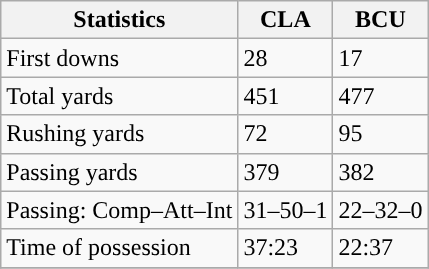<table class="wikitable" style="float: left;">
<tr>
<th>Statistics</th>
<th>CLA</th>
<th>BCU</th>
</tr>
<tr>
<td>First downs</td>
<td>28</td>
<td>17</td>
</tr>
<tr>
<td>Total yards</td>
<td>451</td>
<td>477</td>
</tr>
<tr>
<td>Rushing yards</td>
<td>72</td>
<td>95</td>
</tr>
<tr>
<td>Passing yards</td>
<td>379</td>
<td>382</td>
</tr>
<tr>
<td>Passing: Comp–Att–Int</td>
<td>31–50–1</td>
<td>22–32–0</td>
</tr>
<tr>
<td>Time of possession</td>
<td>37:23</td>
<td>22:37</td>
</tr>
<tr>
</tr>
</table>
